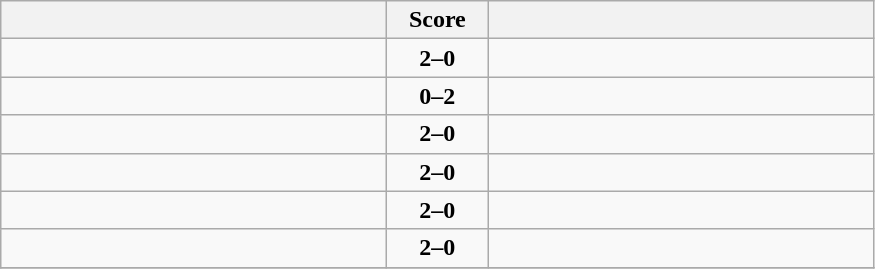<table class="wikitable" style="text-align: center; font-size:100% ">
<tr>
<th align="right" width="250"></th>
<th width="60">Score</th>
<th align="left" width="250"></th>
</tr>
<tr>
<td align=left><strong></strong></td>
<td align=center><strong>2–0</strong></td>
<td align=left></td>
</tr>
<tr>
<td align=left></td>
<td align=center><strong>0–2</strong></td>
<td align=left><strong></strong></td>
</tr>
<tr>
<td align=left><strong></strong></td>
<td align=center><strong>2–0</strong></td>
<td align=left></td>
</tr>
<tr>
<td align=left><strong></strong></td>
<td align=center><strong>2–0</strong></td>
<td align=left></td>
</tr>
<tr>
<td align=left><strong></strong></td>
<td align=center><strong>2–0</strong></td>
<td align=left></td>
</tr>
<tr>
<td align=left><strong></strong></td>
<td align=center><strong>2–0</strong></td>
<td align=left></td>
</tr>
<tr>
</tr>
</table>
